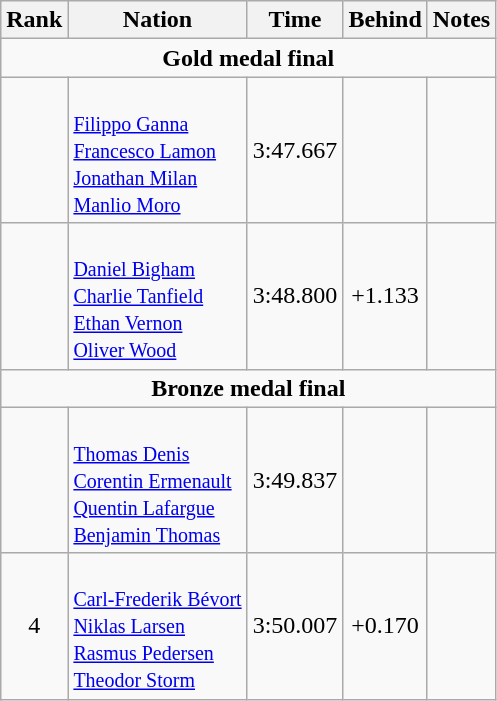<table class="wikitable" style="text-align:center">
<tr>
<th>Rank</th>
<th>Nation</th>
<th>Time</th>
<th>Behind</th>
<th>Notes</th>
</tr>
<tr>
<td colspan=5><strong>Gold medal final</strong></td>
</tr>
<tr>
<td></td>
<td align=left><br><small><a href='#'>Filippo Ganna</a><br><a href='#'>Francesco Lamon</a><br><a href='#'>Jonathan Milan</a><br><a href='#'>Manlio Moro</a></small></td>
<td>3:47.667</td>
<td></td>
<td></td>
</tr>
<tr>
<td></td>
<td align=left><br><small><a href='#'>Daniel Bigham</a><br><a href='#'>Charlie Tanfield</a><br><a href='#'>Ethan Vernon</a><br><a href='#'>Oliver Wood</a></small></td>
<td>3:48.800</td>
<td>+1.133</td>
<td></td>
</tr>
<tr>
<td colspan=5><strong>Bronze medal final</strong></td>
</tr>
<tr>
<td></td>
<td align=left><br><small><a href='#'>Thomas Denis</a><br><a href='#'>Corentin Ermenault</a><br><a href='#'>Quentin Lafargue</a><br><a href='#'>Benjamin Thomas</a></small></td>
<td>3:49.837</td>
<td></td>
<td></td>
</tr>
<tr>
<td>4</td>
<td align=left><br><small><a href='#'>Carl-Frederik Bévort</a><br><a href='#'>Niklas Larsen</a><br><a href='#'>Rasmus Pedersen</a><br><a href='#'>Theodor Storm</a></small></td>
<td>3:50.007</td>
<td>+0.170</td>
<td></td>
</tr>
</table>
